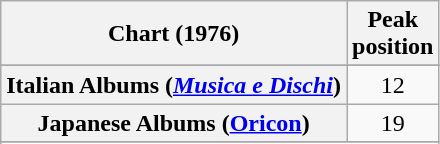<table class="wikitable sortable plainrowheaders">
<tr>
<th>Chart (1976)</th>
<th>Peak<br>position</th>
</tr>
<tr>
</tr>
<tr>
<th scope="row">Italian Albums (<em><a href='#'>Musica e Dischi</a></em>)</th>
<td align="center">12</td>
</tr>
<tr>
<th scope="row">Japanese Albums (<a href='#'>Oricon</a>)</th>
<td align="center">19</td>
</tr>
<tr>
</tr>
<tr>
</tr>
<tr>
</tr>
<tr>
</tr>
</table>
